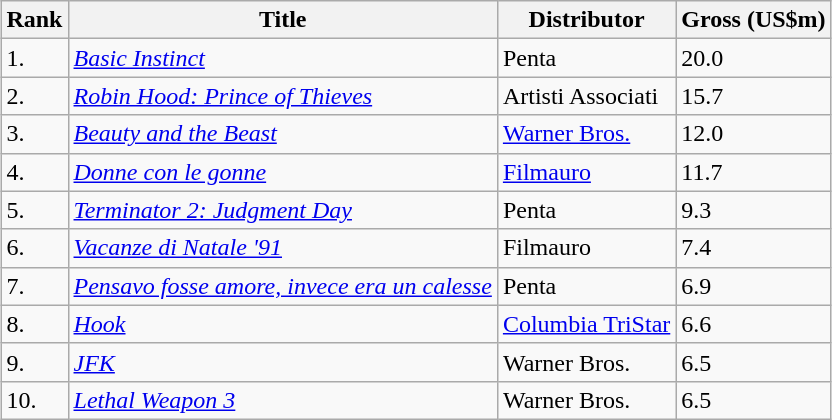<table class="wikitable sortable" style="margin:auto; margin:auto;">
<tr>
<th>Rank</th>
<th>Title</th>
<th>Distributor</th>
<th>Gross (US$m)</th>
</tr>
<tr>
<td>1.</td>
<td><em><a href='#'>Basic Instinct</a></em></td>
<td>Penta</td>
<td>20.0</td>
</tr>
<tr>
<td>2.</td>
<td><em><a href='#'>Robin Hood: Prince of Thieves</a></em></td>
<td>Artisti Associati</td>
<td>15.7</td>
</tr>
<tr>
<td>3.</td>
<td><em><a href='#'>Beauty and the Beast</a></em></td>
<td><a href='#'>Warner Bros.</a></td>
<td>12.0</td>
</tr>
<tr>
<td>4.</td>
<td><em><a href='#'>Donne con le gonne</a></em></td>
<td><a href='#'>Filmauro</a></td>
<td>11.7</td>
</tr>
<tr>
<td>5.</td>
<td><em><a href='#'>Terminator 2: Judgment Day</a></em></td>
<td>Penta</td>
<td>9.3</td>
</tr>
<tr>
<td>6.</td>
<td><em><a href='#'>Vacanze di Natale '91</a></em></td>
<td>Filmauro</td>
<td>7.4</td>
</tr>
<tr>
<td>7.</td>
<td><em><a href='#'>Pensavo fosse amore, invece era un calesse</a></em></td>
<td>Penta</td>
<td>6.9</td>
</tr>
<tr>
<td>8.</td>
<td><em><a href='#'>Hook</a></em></td>
<td><a href='#'>Columbia TriStar</a></td>
<td>6.6</td>
</tr>
<tr>
<td>9.</td>
<td><em><a href='#'>JFK</a></em></td>
<td>Warner Bros.</td>
<td>6.5</td>
</tr>
<tr>
<td>10.</td>
<td><em><a href='#'>Lethal Weapon 3</a></em></td>
<td>Warner Bros.</td>
<td>6.5</td>
</tr>
</table>
